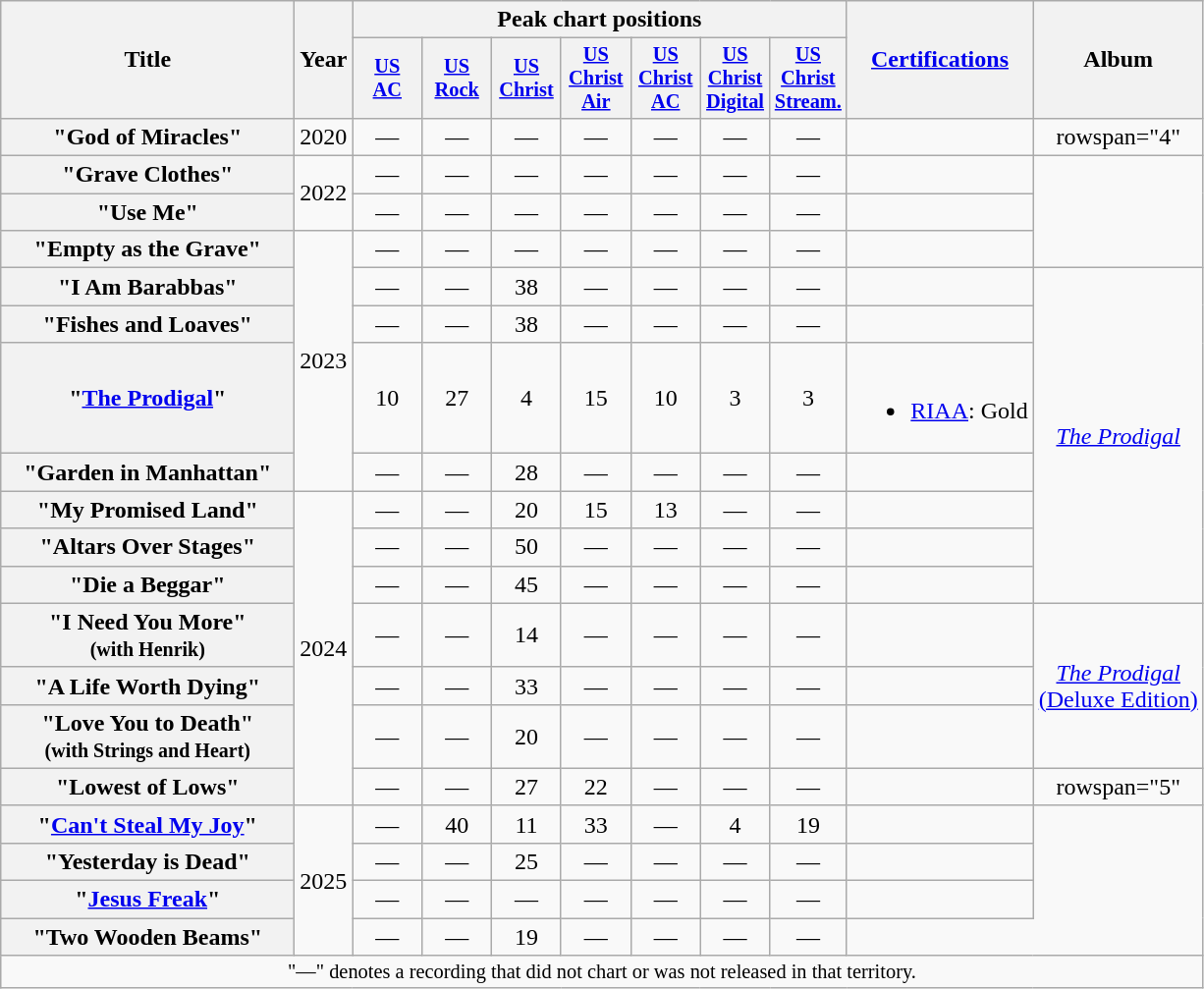<table class="wikitable plainrowheaders" style="text-align:center;">
<tr>
<th scope="col" rowspan="2" style="width:12em;">Title</th>
<th scope="col" rowspan="2">Year</th>
<th scope="col" colspan="7">Peak chart positions</th>
<th scope="col" rowspan="2"><a href='#'>Certifications</a><br></th>
<th scope="col" rowspan="2">Album</th>
</tr>
<tr>
<th scope="col" style="width:3em;font-size:85%;"><a href='#'>US<br>AC</a><br></th>
<th scope="col" style="width:3em;font-size:85%;"><a href='#'>US<br>Rock</a><br></th>
<th scope="col" style="width:3em;font-size:85%;"><a href='#'>US<br>Christ</a><br></th>
<th scope="col" style="width:3em;font-size:85%;"><a href='#'>US<br>Christ<br>Air</a><br></th>
<th scope="col" style="width:3em;font-size:85%;"><a href='#'>US<br>Christ<br>AC</a><br></th>
<th scope="col" style="width:3em;font-size:85%;"><a href='#'>US<br>Christ<br>Digital</a><br></th>
<th scope="col" style="width:3em;font-size:85%;"><a href='#'>US<br>Christ<br>Stream.</a><br></th>
</tr>
<tr>
<th scope="row">"God of Miracles"</th>
<td>2020</td>
<td>—</td>
<td>—</td>
<td>—</td>
<td>—</td>
<td>—</td>
<td>—</td>
<td>—</td>
<td></td>
<td>rowspan="4" </td>
</tr>
<tr>
<th scope="row">"Grave Clothes"</th>
<td rowspan="2">2022</td>
<td>—</td>
<td>—</td>
<td>—</td>
<td>—</td>
<td>—</td>
<td>—</td>
<td>—</td>
<td></td>
</tr>
<tr>
<th scope="row">"Use Me"</th>
<td>—</td>
<td>—</td>
<td>—</td>
<td>—</td>
<td>—</td>
<td>—</td>
<td>—</td>
<td></td>
</tr>
<tr>
<th scope="row">"Empty as the Grave"</th>
<td rowspan="5">2023</td>
<td>—</td>
<td>—</td>
<td>—</td>
<td>—</td>
<td>—</td>
<td>—</td>
<td>—</td>
<td></td>
</tr>
<tr>
<th scope="row">"I Am Barabbas"</th>
<td>—</td>
<td>—</td>
<td>38</td>
<td>—</td>
<td>—</td>
<td>—</td>
<td>—</td>
<td></td>
<td rowspan="7"><em><a href='#'>The Prodigal</a></em></td>
</tr>
<tr>
<th scope="row">"Fishes and Loaves"</th>
<td>—</td>
<td>—</td>
<td>38</td>
<td>—</td>
<td>—</td>
<td>—</td>
<td>—</td>
<td></td>
</tr>
<tr>
<th scope="row">"<a href='#'>The Prodigal</a>"</th>
<td>10</td>
<td>27</td>
<td>4</td>
<td>15</td>
<td>10</td>
<td>3</td>
<td>3</td>
<td><br><ul><li><a href='#'>RIAA</a>: Gold</li></ul></td>
</tr>
<tr>
<th scope="row">"Garden in Manhattan"</th>
<td>—</td>
<td>—</td>
<td>28</td>
<td>—</td>
<td>—</td>
<td>—</td>
<td>—</td>
<td></td>
</tr>
<tr>
<th scope="row">"My Promised Land"</th>
<td rowspan="7">2024</td>
<td>—</td>
<td>—</td>
<td>20</td>
<td>15</td>
<td>13</td>
<td>—</td>
<td>—</td>
<td></td>
</tr>
<tr>
<th scope="row">"Altars Over Stages"</th>
<td>—</td>
<td>—</td>
<td>50</td>
<td>—</td>
<td>—</td>
<td>—</td>
<td>—</td>
<td></td>
</tr>
<tr>
<th scope="row">"Die a Beggar"</th>
<td>—</td>
<td>—</td>
<td>45</td>
<td>—</td>
<td>—</td>
<td>—</td>
<td>—</td>
<td></td>
</tr>
<tr>
<th scope="row">"I Need You More"<br><small>(with Henrik)</small></th>
<td>—</td>
<td>—</td>
<td>14</td>
<td>—</td>
<td>—</td>
<td>—</td>
<td>—</td>
<td></td>
<td rowspan="3"><a href='#'><em>The Prodigal</em><br>(Deluxe Edition)</a></td>
</tr>
<tr>
<th scope="row">"A Life Worth Dying"</th>
<td>—</td>
<td>—</td>
<td>33</td>
<td>—</td>
<td>—</td>
<td>—</td>
<td>—</td>
<td></td>
</tr>
<tr>
<th scope="row">"Love You to Death"<br><small>(with Strings and Heart)</small></th>
<td>—</td>
<td>—</td>
<td>20</td>
<td>—</td>
<td>—</td>
<td>—</td>
<td>—</td>
<td></td>
</tr>
<tr>
<th scope="row">"Lowest of Lows"</th>
<td>—</td>
<td>—</td>
<td>27</td>
<td>22</td>
<td>—</td>
<td>—</td>
<td>—</td>
<td></td>
<td>rowspan="5" </td>
</tr>
<tr>
<th scope="row">"<a href='#'>Can't Steal My Joy</a>"<br></th>
<td rowspan="4">2025</td>
<td>—</td>
<td>40</td>
<td>11</td>
<td>33</td>
<td>—</td>
<td>4</td>
<td>19</td>
<td></td>
</tr>
<tr>
<th scope="row">"Yesterday is Dead"</th>
<td>—</td>
<td>—</td>
<td>25</td>
<td>—</td>
<td>—</td>
<td>—</td>
<td>—</td>
<td></td>
</tr>
<tr>
<th scope="row">"<a href='#'>Jesus Freak</a>"<br></th>
<td>—</td>
<td>—</td>
<td>—</td>
<td>—</td>
<td>—</td>
<td>—</td>
<td>—</td>
<td></td>
</tr>
<tr>
<th scope="row">"Two Wooden Beams"</th>
<td>—</td>
<td>—</td>
<td>19</td>
<td>—</td>
<td>—</td>
<td>—</td>
<td>—</td>
</tr>
<tr>
<td colspan="16" style="font-size:85%">"—" denotes a recording that did not chart or was not released in that territory.</td>
</tr>
</table>
